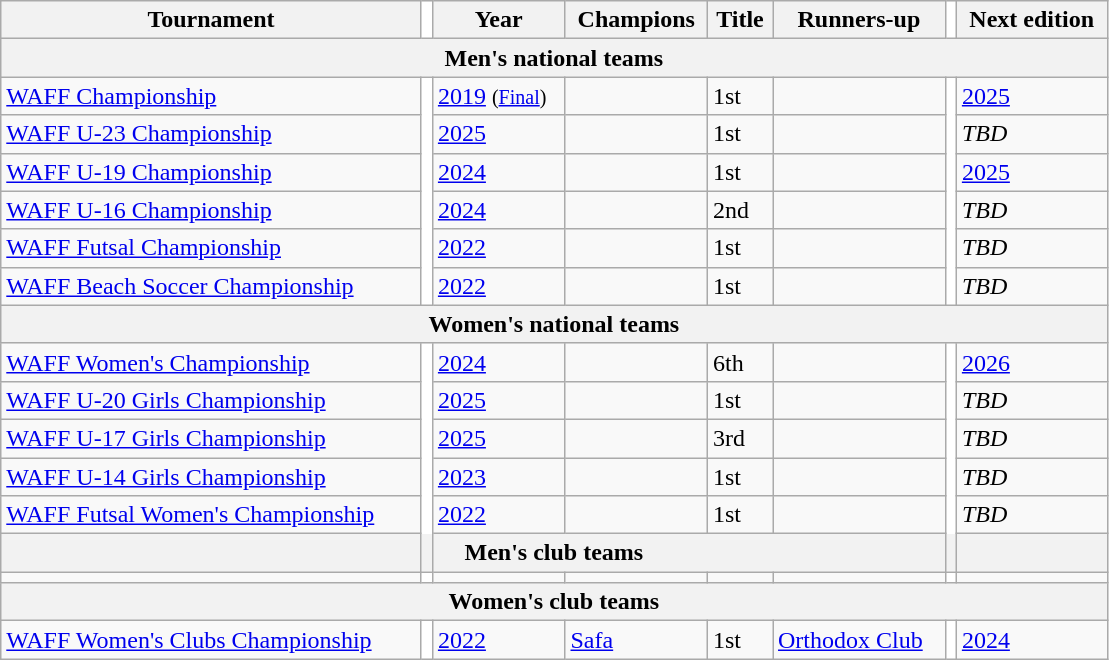<table class="wikitable">
<tr>
<th>Tournament</th>
<td width="1%" rowspan=1 style="background-color:#ffffff;"></td>
<th>Year</th>
<th>Champions</th>
<th>Title</th>
<th>Runners-up</th>
<td width="1%" rowspan=1 style="background-color:#ffffff;"></td>
<th>Next edition</th>
</tr>
<tr>
<th colspan="8">Men's national teams</th>
</tr>
<tr>
<td><a href='#'>WAFF Championship</a></td>
<td rowspan="6" width="1%" style="background-color:#ffffff;"></td>
<td><a href='#'>2019</a> <small>(<a href='#'>Final</a>)</small></td>
<td></td>
<td>1st</td>
<td></td>
<td rowspan="6" width="1%" style="background-color:#ffffff;"></td>
<td><a href='#'>2025</a></td>
</tr>
<tr>
<td><a href='#'>WAFF U-23 Championship</a></td>
<td><a href='#'>2025</a></td>
<td></td>
<td>1st</td>
<td></td>
<td><em>TBD</em></td>
</tr>
<tr>
<td><a href='#'>WAFF U-19 Championship</a></td>
<td><a href='#'>2024</a></td>
<td></td>
<td>1st</td>
<td></td>
<td><a href='#'>2025</a></td>
</tr>
<tr>
<td><a href='#'>WAFF U-16 Championship</a></td>
<td><a href='#'>2024</a></td>
<td></td>
<td>2nd</td>
<td></td>
<td><em>TBD</em></td>
</tr>
<tr>
<td><a href='#'>WAFF Futsal Championship</a></td>
<td><a href='#'>2022</a></td>
<td></td>
<td>1st</td>
<td></td>
<td><em>TBD</em></td>
</tr>
<tr>
<td><a href='#'>WAFF Beach Soccer Championship</a></td>
<td><a href='#'>2022</a></td>
<td></td>
<td>1st</td>
<td></td>
<td><em>TBD</em></td>
</tr>
<tr>
<th colspan="8">Women's national teams</th>
</tr>
<tr>
<td><a href='#'>WAFF Women's Championship</a></td>
<td width="1%" rowspan=6 style="background-color:#ffffff;"></td>
<td><a href='#'>2024</a></td>
<td></td>
<td>6th</td>
<td></td>
<td width="1%" rowspan=6 style="background-color:#ffffff;"></td>
<td><a href='#'>2026</a></td>
</tr>
<tr>
<td><a href='#'>WAFF U-20 Girls Championship</a></td>
<td><a href='#'>2025</a></td>
<td></td>
<td>1st</td>
<td></td>
<td><em>TBD</em></td>
</tr>
<tr>
<td><a href='#'>WAFF U-17 Girls Championship</a></td>
<td><a href='#'>2025</a></td>
<td></td>
<td>3rd</td>
<td></td>
<td><em>TBD</em></td>
</tr>
<tr>
<td><a href='#'>WAFF U-14 Girls Championship</a></td>
<td><a href='#'>2023</a></td>
<td></td>
<td>1st</td>
<td></td>
<td><em>TBD</em></td>
</tr>
<tr>
<td><a href='#'>WAFF Futsal Women's Championship</a></td>
<td><a href='#'>2022</a></td>
<td></td>
<td>1st</td>
<td></td>
<td><em>TBD</em></td>
</tr>
<tr>
<th colspan="8">Men's club teams</th>
</tr>
<tr>
<td></td>
<td width="1%" rowspan=1 style="background-color:#ffffff;"></td>
<td></td>
<td></td>
<td></td>
<td></td>
<td width="1%" rowspan=1 style="background-color:#ffffff;"></td>
<td></td>
</tr>
<tr>
<th colspan="8">Women's club teams</th>
</tr>
<tr>
<td><a href='#'>WAFF Women's Clubs Championship</a></td>
<td width="1%" rowspan=1 style="background-color:#ffffff;"></td>
<td><a href='#'>2022</a></td>
<td> <a href='#'>Safa</a></td>
<td>1st</td>
<td> <a href='#'>Orthodox Club</a></td>
<td width="1%" rowspan=1 style="background-color:#ffffff;"></td>
<td><a href='#'>2024</a></td>
</tr>
</table>
